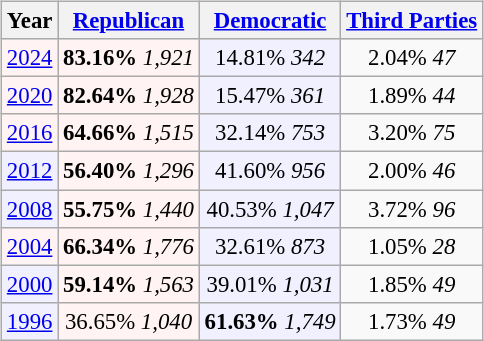<table class="wikitable" style="float:right; font-size:95%;">
<tr bgcolor=lightgrey>
<th>Year</th>
<th><a href='#'>Republican</a></th>
<th><a href='#'>Democratic</a></th>
<th><a href='#'>Third Parties</a></th>
</tr>
<tr>
<td align="center" bgcolor="#fff3f3"><a href='#'>2024</a></td>
<td align="center" bgcolor="#fff3f3"><strong>83.16%</strong> <em>1,921</em></td>
<td align="center" bgcolor="#f0f0ff">14.81% <em>342</em></td>
<td align="center">2.04% <em>47</em></td>
</tr>
<tr>
<td align="center" bgcolor="#fff3f3"><a href='#'>2020</a></td>
<td align="center" bgcolor="#fff3f3"><strong>82.64%</strong> <em>1,928</em></td>
<td align="center" bgcolor="#f0f0ff">15.47% <em>361</em></td>
<td align="center">1.89% <em>44</em></td>
</tr>
<tr>
<td align="center" bgcolor="#fff3f3"><a href='#'>2016</a></td>
<td align="center" bgcolor="#fff3f3"><strong>64.66%</strong> <em>1,515</em></td>
<td align="center" bgcolor="#f0f0ff">32.14% <em>753</em></td>
<td align="center">3.20% <em>75</em></td>
</tr>
<tr>
<td align="center" bgcolor="#f0f0ff"><a href='#'>2012</a></td>
<td align="center" bgcolor="#fff3f3"><strong>56.40%</strong> <em>1,296</em></td>
<td align="center" bgcolor="#f0f0ff">41.60% <em>956</em></td>
<td align="center">2.00% <em>46</em></td>
</tr>
<tr>
<td align="center" bgcolor="#f0f0ff"><a href='#'>2008</a></td>
<td align="center" bgcolor="#fff3f3"><strong>55.75%</strong> <em>1,440</em></td>
<td align="center" bgcolor="#f0f0ff">40.53% <em>1,047</em></td>
<td align="center">3.72% <em>96</em></td>
</tr>
<tr>
<td align="center" bgcolor="#fff3f3"><a href='#'>2004</a></td>
<td align="center" bgcolor="#fff3f3"><strong>66.34%</strong> <em>1,776</em></td>
<td align="center" bgcolor="#f0f0ff">32.61% <em>873</em></td>
<td align="center">1.05% <em>28</em></td>
</tr>
<tr>
<td align="center" bgcolor="#f0f0ff"><a href='#'>2000</a></td>
<td align="center" bgcolor="#fff3f3"><strong>59.14%</strong> <em>1,563</em></td>
<td align="center" bgcolor="#f0f0ff">39.01% <em>1,031</em></td>
<td align="center">1.85% <em>49</em></td>
</tr>
<tr>
<td align="center" bgcolor="#f0f0ff "><a href='#'>1996</a></td>
<td align="center" bgcolor="#fff3f3">36.65% <em>1,040</em></td>
<td align="center" bgcolor="#f0f0ff"><strong>61.63%</strong> <em>1,749</em></td>
<td align="center">1.73% <em>49</em></td>
</tr>
</table>
